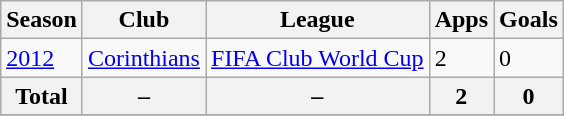<table class="wikitable" style="margin:auto;">
<tr>
<th>Season</th>
<th>Club</th>
<th>League</th>
<th>Apps</th>
<th>Goals</th>
</tr>
<tr>
<td><a href='#'>2012</a></td>
<td rowspan=1><a href='#'>Corinthians</a></td>
<td rowspan=1><a href='#'>FIFA Club World Cup</a></td>
<td>2</td>
<td>0</td>
</tr>
<tr>
<th>Total</th>
<th>–</th>
<th>–</th>
<th>2</th>
<th>0</th>
</tr>
<tr>
</tr>
</table>
